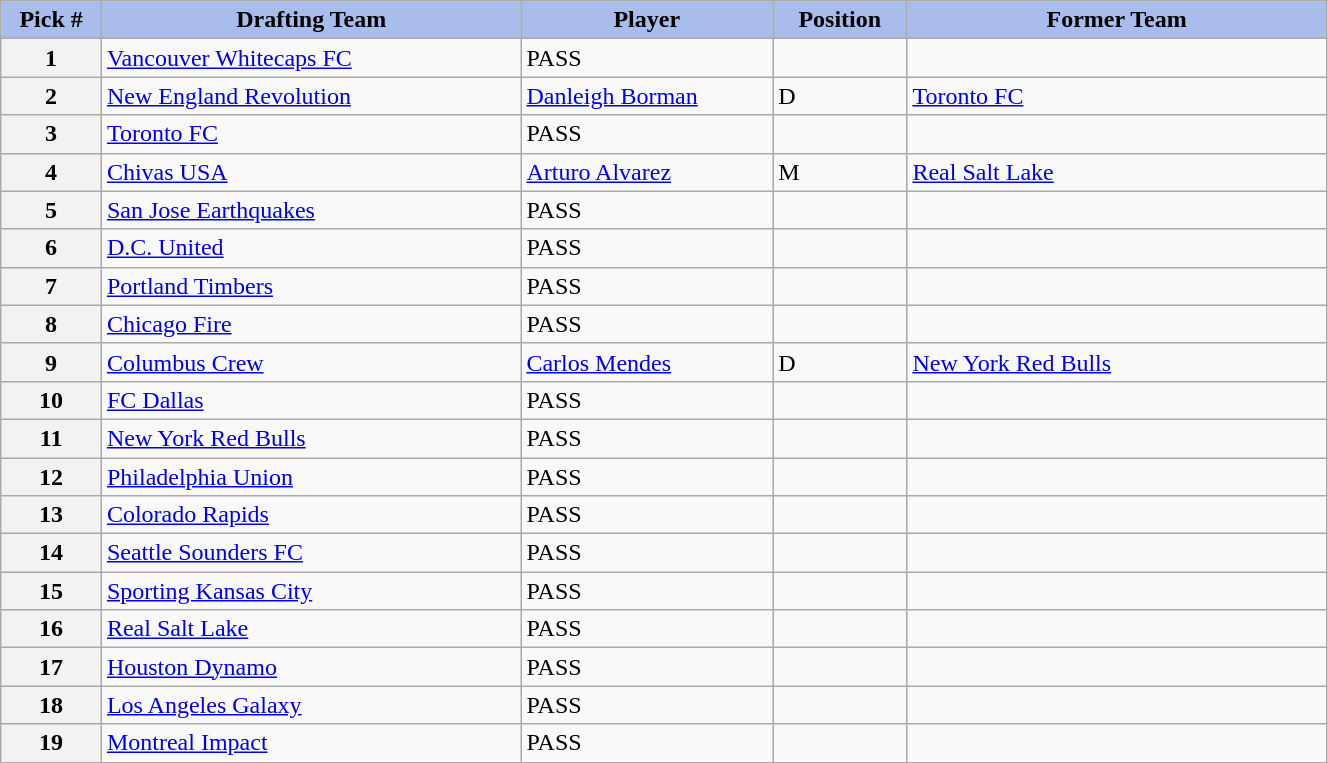<table class="wikitable sortable" style="width: 70%">
<tr>
<th style="background:#A8BDEC;" width=6%>Pick #</th>
<th width=25% style="background:#A8BDEC;">Drafting Team</th>
<th width=15% style="background:#A8BDEC;">Player</th>
<th width=8% style="background:#A8BDEC;">Position</th>
<th width=25% style="background:#A8BDEC;">Former Team</th>
</tr>
<tr>
<th>1</th>
<td><a href='#'>Vancouver Whitecaps FC</a></td>
<td>PASS</td>
<td></td>
<td></td>
</tr>
<tr>
<th>2</th>
<td><a href='#'>New England Revolution</a></td>
<td><a href='#'>Danleigh Borman</a></td>
<td>D</td>
<td><a href='#'>Toronto FC</a></td>
</tr>
<tr>
<th>3</th>
<td><a href='#'>Toronto FC</a></td>
<td>PASS</td>
<td></td>
<td></td>
</tr>
<tr>
<th>4</th>
<td><a href='#'>Chivas USA</a></td>
<td><a href='#'>Arturo Alvarez</a></td>
<td>M</td>
<td><a href='#'>Real Salt Lake</a></td>
</tr>
<tr>
<th>5</th>
<td><a href='#'>San Jose Earthquakes</a></td>
<td>PASS</td>
<td></td>
<td></td>
</tr>
<tr>
<th>6</th>
<td><a href='#'>D.C. United</a></td>
<td>PASS</td>
<td></td>
<td></td>
</tr>
<tr>
<th>7</th>
<td><a href='#'>Portland Timbers</a></td>
<td>PASS</td>
<td></td>
<td></td>
</tr>
<tr>
<th>8</th>
<td><a href='#'>Chicago Fire</a></td>
<td>PASS</td>
<td></td>
<td></td>
</tr>
<tr>
<th>9</th>
<td><a href='#'>Columbus Crew</a></td>
<td><a href='#'>Carlos Mendes</a></td>
<td>D</td>
<td><a href='#'>New York Red Bulls</a></td>
</tr>
<tr>
<th>10</th>
<td><a href='#'>FC Dallas</a></td>
<td>PASS</td>
<td></td>
<td></td>
</tr>
<tr>
<th>11</th>
<td><a href='#'>New York Red Bulls</a></td>
<td>PASS</td>
<td></td>
<td></td>
</tr>
<tr>
<th>12</th>
<td><a href='#'>Philadelphia Union</a></td>
<td>PASS</td>
<td></td>
<td></td>
</tr>
<tr>
<th>13</th>
<td><a href='#'>Colorado Rapids</a></td>
<td>PASS</td>
<td></td>
<td></td>
</tr>
<tr>
<th>14</th>
<td><a href='#'>Seattle Sounders FC</a></td>
<td>PASS</td>
<td></td>
<td></td>
</tr>
<tr>
<th>15</th>
<td><a href='#'>Sporting Kansas City</a></td>
<td>PASS</td>
<td></td>
<td></td>
</tr>
<tr>
<th>16</th>
<td><a href='#'>Real Salt Lake</a></td>
<td>PASS</td>
<td></td>
<td></td>
</tr>
<tr>
<th>17</th>
<td><a href='#'>Houston Dynamo</a></td>
<td>PASS</td>
<td></td>
<td></td>
</tr>
<tr>
<th>18</th>
<td><a href='#'>Los Angeles Galaxy</a></td>
<td>PASS</td>
<td></td>
<td></td>
</tr>
<tr>
<th>19</th>
<td><a href='#'>Montreal Impact</a></td>
<td>PASS</td>
<td></td>
<td></td>
</tr>
<tr>
</tr>
</table>
